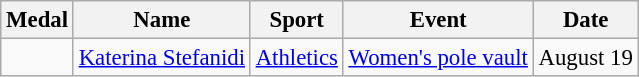<table class="wikitable sortable" style="font-size: 95%;">
<tr>
<th>Medal</th>
<th>Name</th>
<th>Sport</th>
<th>Event</th>
<th>Date</th>
</tr>
<tr>
<td></td>
<td><a href='#'>Katerina Stefanidi</a></td>
<td><a href='#'>Athletics</a></td>
<td><a href='#'>Women's pole vault</a></td>
<td>August 19</td>
</tr>
</table>
